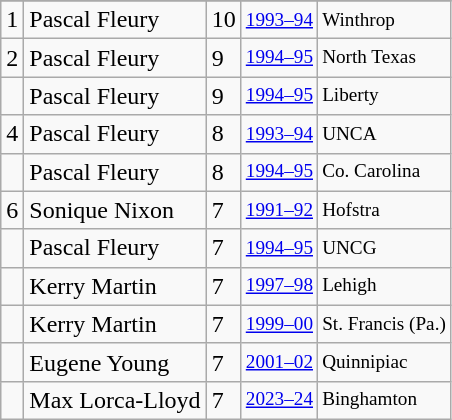<table class="wikitable">
<tr>
</tr>
<tr>
<td>1</td>
<td>Pascal Fleury</td>
<td>10</td>
<td style="font-size:80%;"><a href='#'>1993–94</a></td>
<td style="font-size:80%;">Winthrop</td>
</tr>
<tr>
<td>2</td>
<td>Pascal Fleury</td>
<td>9</td>
<td style="font-size:80%;"><a href='#'>1994–95</a></td>
<td style="font-size:80%;">North Texas</td>
</tr>
<tr>
<td></td>
<td>Pascal Fleury</td>
<td>9</td>
<td style="font-size:80%;"><a href='#'>1994–95</a></td>
<td style="font-size:80%;">Liberty</td>
</tr>
<tr>
<td>4</td>
<td>Pascal Fleury</td>
<td>8</td>
<td style="font-size:80%;"><a href='#'>1993–94</a></td>
<td style="font-size:80%;">UNCA</td>
</tr>
<tr>
<td></td>
<td>Pascal Fleury</td>
<td>8</td>
<td style="font-size:80%;"><a href='#'>1994–95</a></td>
<td style="font-size:80%;">Co. Carolina</td>
</tr>
<tr>
<td>6</td>
<td>Sonique Nixon</td>
<td>7</td>
<td style="font-size:80%;"><a href='#'>1991–92</a></td>
<td style="font-size:80%;">Hofstra</td>
</tr>
<tr>
<td></td>
<td>Pascal Fleury</td>
<td>7</td>
<td style="font-size:80%;"><a href='#'>1994–95</a></td>
<td style="font-size:80%;">UNCG</td>
</tr>
<tr>
<td></td>
<td>Kerry Martin</td>
<td>7</td>
<td style="font-size:80%;"><a href='#'>1997–98</a></td>
<td style="font-size:80%;">Lehigh</td>
</tr>
<tr>
<td></td>
<td>Kerry Martin</td>
<td>7</td>
<td style="font-size:80%;"><a href='#'>1999–00</a></td>
<td style="font-size:80%;">St. Francis (Pa.)</td>
</tr>
<tr>
<td></td>
<td>Eugene Young</td>
<td>7</td>
<td style="font-size:80%;"><a href='#'>2001–02</a></td>
<td style="font-size:80%;">Quinnipiac</td>
</tr>
<tr>
<td></td>
<td>Max Lorca-Lloyd</td>
<td>7</td>
<td style="font-size:80%;"><a href='#'>2023–24</a></td>
<td style="font-size:80%;">Binghamton</td>
</tr>
</table>
